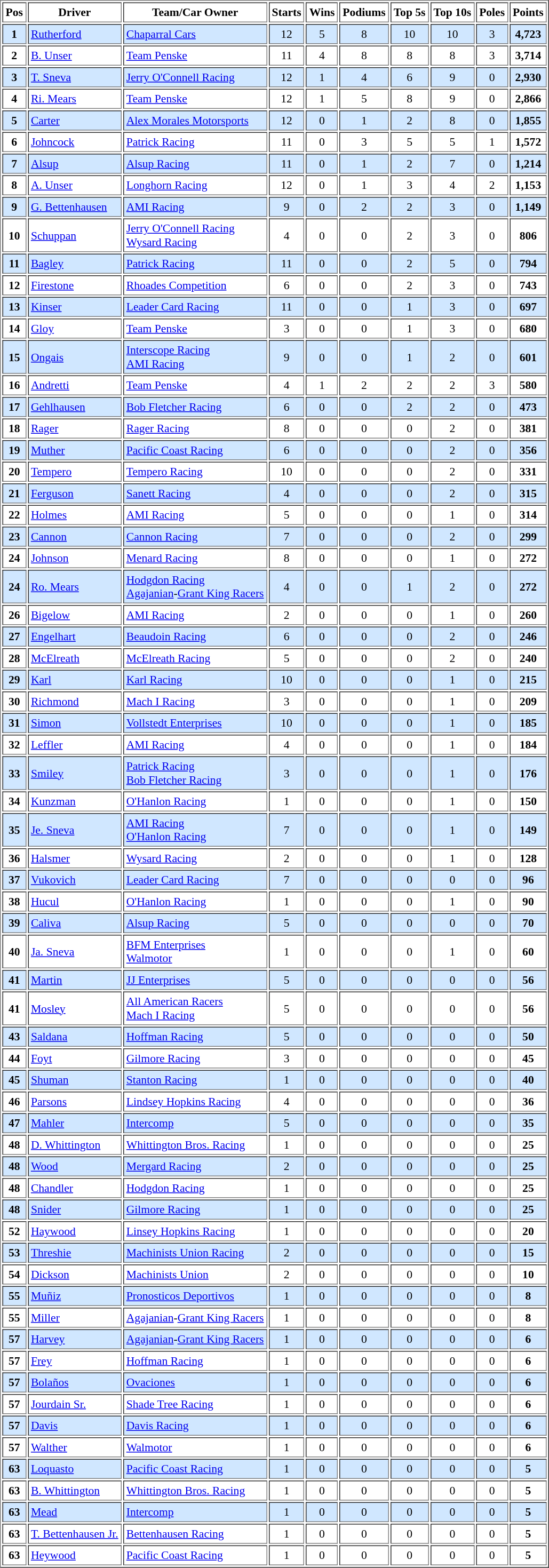<table class="toccolours sortable" style="font-size: 90%" border="1" cellpadding="3" style="border-collapse:collapse">
<tr>
<th>Pos</th>
<th>Driver</th>
<th>Team/Car Owner</th>
<th>Starts</th>
<th>Wins</th>
<th>Podiums</th>
<th>Top 5s</th>
<th>Top 10s</th>
<th>Poles</th>
<th>Points</th>
</tr>
<tr style="background:#D0E7FF;">
<th>1</th>
<td> <a href='#'>Rutherford</a></td>
<td> <a href='#'>Chaparral Cars</a></td>
<td align="center">12</td>
<td align="center">5</td>
<td align="center">8</td>
<td align="center">10</td>
<td align="center">10</td>
<td align="center">3</td>
<td align="center"><strong>4,723</strong></td>
</tr>
<tr>
<th>2</th>
<td> <a href='#'>B. Unser</a></td>
<td> <a href='#'>Team Penske</a></td>
<td align="center">11</td>
<td align="center">4</td>
<td align="center">8</td>
<td align="center">8</td>
<td align="center">8</td>
<td align="center">3</td>
<td align="center"><strong>3,714</strong></td>
</tr>
<tr style="background:#D0E7FF;">
<th>3</th>
<td> <a href='#'>T. Sneva</a></td>
<td> <a href='#'>Jerry O'Connell Racing</a></td>
<td align="center">12</td>
<td align="center">1</td>
<td align="center">4</td>
<td align="center">6</td>
<td align="center">9</td>
<td align="center">0</td>
<td align="center"><strong>2,930</strong></td>
</tr>
<tr>
<th>4</th>
<td> <a href='#'>Ri. Mears</a></td>
<td> <a href='#'>Team Penske</a></td>
<td align="center">12</td>
<td align="center">1</td>
<td align="center">5</td>
<td align="center">8</td>
<td align="center">9</td>
<td align="center">0</td>
<td align="center"><strong>2,866</strong></td>
</tr>
<tr style="background:#D0E7FF;">
<th>5</th>
<td> <a href='#'>Carter</a></td>
<td> <a href='#'>Alex Morales Motorsports</a></td>
<td align="center">12</td>
<td align="center">0</td>
<td align="center">1</td>
<td align="center">2</td>
<td align="center">8</td>
<td align="center">0</td>
<td align="center"><strong>1,855</strong></td>
</tr>
<tr>
<th>6</th>
<td> <a href='#'>Johncock</a></td>
<td> <a href='#'>Patrick Racing</a></td>
<td align="center">11</td>
<td align="center">0</td>
<td align="center">3</td>
<td align="center">5</td>
<td align="center">5</td>
<td align="center">1</td>
<td align="center"><strong>1,572</strong></td>
</tr>
<tr style="background:#D0E7FF;">
<th>7</th>
<td> <a href='#'>Alsup</a></td>
<td> <a href='#'>Alsup Racing</a></td>
<td align="center">11</td>
<td align="center">0</td>
<td align="center">1</td>
<td align="center">2</td>
<td align="center">7</td>
<td align="center">0</td>
<td align="center"><strong>1,214</strong></td>
</tr>
<tr>
<th>8</th>
<td> <a href='#'>A. Unser</a></td>
<td> <a href='#'>Longhorn Racing</a></td>
<td align="center">12</td>
<td align="center">0</td>
<td align="center">1</td>
<td align="center">3</td>
<td align="center">4</td>
<td align="center">2</td>
<td align="center"><strong>1,153</strong></td>
</tr>
<tr style="background:#D0E7FF;">
<th>9</th>
<td> <a href='#'>G. Bettenhausen</a></td>
<td> <a href='#'>AMI Racing</a></td>
<td align="center">9</td>
<td align="center">0</td>
<td align="center">2</td>
<td align="center">2</td>
<td align="center">3</td>
<td align="center">0</td>
<td align="center"><strong>1,149</strong></td>
</tr>
<tr>
<th>10</th>
<td> <a href='#'>Schuppan</a></td>
<td> <a href='#'>Jerry O'Connell Racing</a><br> <a href='#'>Wysard Racing</a></td>
<td align="center">4</td>
<td align="center">0</td>
<td align="center">0</td>
<td align="center">2</td>
<td align="center">3</td>
<td align="center">0</td>
<td align="center"><strong>806</strong></td>
</tr>
<tr style="background:#D0E7FF;">
<th>11</th>
<td> <a href='#'>Bagley</a></td>
<td> <a href='#'>Patrick Racing</a></td>
<td align="center">11</td>
<td align="center">0</td>
<td align="center">0</td>
<td align="center">2</td>
<td align="center">5</td>
<td align="center">0</td>
<td align="center"><strong>794</strong></td>
</tr>
<tr>
<th>12</th>
<td> <a href='#'>Firestone</a></td>
<td> <a href='#'>Rhoades Competition</a></td>
<td align="center">6</td>
<td align="center">0</td>
<td align="center">0</td>
<td align="center">2</td>
<td align="center">3</td>
<td align="center">0</td>
<td align="center"><strong>743</strong></td>
</tr>
<tr style="background:#D0E7FF;">
<th>13</th>
<td> <a href='#'>Kinser</a></td>
<td> <a href='#'>Leader Card Racing</a></td>
<td align="center">11</td>
<td align="center">0</td>
<td align="center">0</td>
<td align="center">1</td>
<td align="center">3</td>
<td align="center">0</td>
<td align="center"><strong>697</strong></td>
</tr>
<tr>
<th>14</th>
<td> <a href='#'>Gloy</a></td>
<td> <a href='#'>Team Penske</a></td>
<td align="center">3</td>
<td align="center">0</td>
<td align="center">0</td>
<td align="center">1</td>
<td align="center">3</td>
<td align="center">0</td>
<td align="center"><strong>680</strong></td>
</tr>
<tr style="background:#D0E7FF;">
<th>15</th>
<td> <a href='#'>Ongais</a></td>
<td> <a href='#'>Interscope Racing</a><br> <a href='#'>AMI Racing</a></td>
<td align="center">9</td>
<td align="center">0</td>
<td align="center">0</td>
<td align="center">1</td>
<td align="center">2</td>
<td align="center">0</td>
<td align="center"><strong>601</strong></td>
</tr>
<tr>
<th>16</th>
<td> <a href='#'>Andretti</a></td>
<td> <a href='#'>Team Penske</a></td>
<td align="center">4</td>
<td align="center">1</td>
<td align="center">2</td>
<td align="center">2</td>
<td align="center">2</td>
<td align="center">3</td>
<td align="center"><strong>580</strong></td>
</tr>
<tr style="background:#D0E7FF;">
<th>17</th>
<td> <a href='#'>Gehlhausen</a></td>
<td> <a href='#'>Bob Fletcher Racing</a></td>
<td align="center">6</td>
<td align="center">0</td>
<td align="center">0</td>
<td align="center">2</td>
<td align="center">2</td>
<td align="center">0</td>
<td align="center"><strong>473</strong></td>
</tr>
<tr>
<th>18</th>
<td> <a href='#'>Rager</a></td>
<td> <a href='#'>Rager Racing</a></td>
<td align="center">8</td>
<td align="center">0</td>
<td align="center">0</td>
<td align="center">0</td>
<td align="center">2</td>
<td align="center">0</td>
<td align="center"><strong>381</strong></td>
</tr>
<tr style="background:#D0E7FF;">
<th>19</th>
<td> <a href='#'>Muther</a></td>
<td> <a href='#'>Pacific Coast Racing</a></td>
<td align="center">6</td>
<td align="center">0</td>
<td align="center">0</td>
<td align="center">0</td>
<td align="center">2</td>
<td align="center">0</td>
<td align="center"><strong>356</strong></td>
</tr>
<tr>
<th>20</th>
<td> <a href='#'>Tempero</a></td>
<td> <a href='#'>Tempero Racing</a></td>
<td align="center">10</td>
<td align="center">0</td>
<td align="center">0</td>
<td align="center">0</td>
<td align="center">2</td>
<td align="center">0</td>
<td align="center"><strong>331</strong></td>
</tr>
<tr style="background:#D0E7FF;">
<th>21</th>
<td> <a href='#'>Ferguson</a></td>
<td> <a href='#'>Sanett Racing</a></td>
<td align="center">4</td>
<td align="center">0</td>
<td align="center">0</td>
<td align="center">0</td>
<td align="center">2</td>
<td align="center">0</td>
<td align="center"><strong>315</strong></td>
</tr>
<tr>
<th>22</th>
<td> <a href='#'>Holmes</a></td>
<td> <a href='#'>AMI Racing</a></td>
<td align="center">5</td>
<td align="center">0</td>
<td align="center">0</td>
<td align="center">0</td>
<td align="center">1</td>
<td align="center">0</td>
<td align="center"><strong>314</strong></td>
</tr>
<tr style="background:#D0E7FF;">
<th>23</th>
<td> <a href='#'>Cannon</a></td>
<td> <a href='#'>Cannon Racing</a></td>
<td align="center">7</td>
<td align="center">0</td>
<td align="center">0</td>
<td align="center">0</td>
<td align="center">2</td>
<td align="center">0</td>
<td align="center"><strong>299</strong></td>
</tr>
<tr>
<th>24</th>
<td> <a href='#'>Johnson</a></td>
<td> <a href='#'>Menard Racing</a></td>
<td align="center">8</td>
<td align="center">0</td>
<td align="center">0</td>
<td align="center">0</td>
<td align="center">1</td>
<td align="center">0</td>
<td align="center"><strong>272</strong></td>
</tr>
<tr style="background:#D0E7FF;">
<th>24</th>
<td> <a href='#'>Ro. Mears</a></td>
<td> <a href='#'>Hodgdon Racing</a><br> <a href='#'>Agajanian</a>-<a href='#'>Grant King Racers</a></td>
<td align="center">4</td>
<td align="center">0</td>
<td align="center">0</td>
<td align="center">1</td>
<td align="center">2</td>
<td align="center">0</td>
<td align="center"><strong>272</strong></td>
</tr>
<tr>
<th>26</th>
<td> <a href='#'>Bigelow</a></td>
<td> <a href='#'>AMI Racing</a></td>
<td align="center">2</td>
<td align="center">0</td>
<td align="center">0</td>
<td align="center">0</td>
<td align="center">1</td>
<td align="center">0</td>
<td align="center"><strong>260</strong></td>
</tr>
<tr style="background:#D0E7FF;">
<th>27</th>
<td> <a href='#'>Engelhart</a></td>
<td> <a href='#'>Beaudoin Racing</a></td>
<td align="center">6</td>
<td align="center">0</td>
<td align="center">0</td>
<td align="center">0</td>
<td align="center">2</td>
<td align="center">0</td>
<td align="center"><strong>246</strong></td>
</tr>
<tr>
<th>28</th>
<td> <a href='#'>McElreath</a></td>
<td> <a href='#'>McElreath Racing</a></td>
<td align="center">5</td>
<td align="center">0</td>
<td align="center">0</td>
<td align="center">0</td>
<td align="center">2</td>
<td align="center">0</td>
<td align="center"><strong>240</strong></td>
</tr>
<tr style="background:#D0E7FF;">
<th>29</th>
<td> <a href='#'>Karl</a></td>
<td> <a href='#'>Karl Racing</a></td>
<td align="center">10</td>
<td align="center">0</td>
<td align="center">0</td>
<td align="center">0</td>
<td align="center">1</td>
<td align="center">0</td>
<td align="center"><strong>215</strong></td>
</tr>
<tr>
<th>30</th>
<td> <a href='#'>Richmond</a></td>
<td> <a href='#'>Mach I Racing</a></td>
<td align="center">3</td>
<td align="center">0</td>
<td align="center">0</td>
<td align="center">0</td>
<td align="center">1</td>
<td align="center">0</td>
<td align="center"><strong>209</strong></td>
</tr>
<tr style="background:#D0E7FF;">
<th>31</th>
<td> <a href='#'>Simon</a></td>
<td> <a href='#'>Vollstedt Enterprises</a></td>
<td align="center">10</td>
<td align="center">0</td>
<td align="center">0</td>
<td align="center">0</td>
<td align="center">1</td>
<td align="center">0</td>
<td align="center"><strong>185</strong></td>
</tr>
<tr>
<th>32</th>
<td> <a href='#'>Leffler</a></td>
<td> <a href='#'>AMI Racing</a></td>
<td align="center">4</td>
<td align="center">0</td>
<td align="center">0</td>
<td align="center">0</td>
<td align="center">1</td>
<td align="center">0</td>
<td align="center"><strong>184</strong></td>
</tr>
<tr style="background:#D0E7FF;">
<th>33</th>
<td> <a href='#'>Smiley</a></td>
<td> <a href='#'>Patrick Racing</a><br> <a href='#'>Bob Fletcher Racing</a></td>
<td align="center">3</td>
<td align="center">0</td>
<td align="center">0</td>
<td align="center">0</td>
<td align="center">1</td>
<td align="center">0</td>
<td align="center"><strong>176</strong></td>
</tr>
<tr>
<th>34</th>
<td> <a href='#'>Kunzman</a></td>
<td> <a href='#'>O'Hanlon Racing</a></td>
<td align="center">1</td>
<td align="center">0</td>
<td align="center">0</td>
<td align="center">0</td>
<td align="center">1</td>
<td align="center">0</td>
<td align="center"><strong>150</strong></td>
</tr>
<tr style="background:#D0E7FF;">
<th>35</th>
<td> <a href='#'>Je. Sneva</a></td>
<td> <a href='#'>AMI Racing</a><br> <a href='#'>O'Hanlon Racing</a></td>
<td align="center">7</td>
<td align="center">0</td>
<td align="center">0</td>
<td align="center">0</td>
<td align="center">1</td>
<td align="center">0</td>
<td align="center"><strong>149</strong></td>
</tr>
<tr>
<th>36</th>
<td> <a href='#'>Halsmer</a></td>
<td> <a href='#'>Wysard Racing</a></td>
<td align="center">2</td>
<td align="center">0</td>
<td align="center">0</td>
<td align="center">0</td>
<td align="center">1</td>
<td align="center">0</td>
<td align="center"><strong>128</strong></td>
</tr>
<tr style="background:#D0E7FF;">
<th>37</th>
<td> <a href='#'>Vukovich</a></td>
<td> <a href='#'>Leader Card Racing</a></td>
<td align="center">7</td>
<td align="center">0</td>
<td align="center">0</td>
<td align="center">0</td>
<td align="center">0</td>
<td align="center">0</td>
<td align="center"><strong>96</strong></td>
</tr>
<tr>
<th>38</th>
<td> <a href='#'>Hucul</a></td>
<td> <a href='#'>O'Hanlon Racing</a></td>
<td align="center">1</td>
<td align="center">0</td>
<td align="center">0</td>
<td align="center">0</td>
<td align="center">1</td>
<td align="center">0</td>
<td align="center"><strong>90</strong></td>
</tr>
<tr style="background:#D0E7FF;">
<th>39</th>
<td> <a href='#'>Caliva</a></td>
<td> <a href='#'>Alsup Racing</a></td>
<td align="center">5</td>
<td align="center">0</td>
<td align="center">0</td>
<td align="center">0</td>
<td align="center">0</td>
<td align="center">0</td>
<td align="center"><strong>70</strong></td>
</tr>
<tr>
<th>40</th>
<td> <a href='#'>Ja. Sneva</a></td>
<td> <a href='#'>BFM Enterprises</a><br> <a href='#'>Walmotor</a></td>
<td align="center">1</td>
<td align="center">0</td>
<td align="center">0</td>
<td align="center">0</td>
<td align="center">1</td>
<td align="center">0</td>
<td align="center"><strong>60</strong></td>
</tr>
<tr style="background:#D0E7FF;">
<th>41</th>
<td> <a href='#'>Martin</a></td>
<td> <a href='#'>JJ Enterprises</a></td>
<td align="center">5</td>
<td align="center">0</td>
<td align="center">0</td>
<td align="center">0</td>
<td align="center">0</td>
<td align="center">0</td>
<td align="center"><strong>56</strong></td>
</tr>
<tr>
<th>41</th>
<td> <a href='#'>Mosley</a></td>
<td> <a href='#'>All American Racers</a><br> <a href='#'>Mach I Racing</a></td>
<td align="center">5</td>
<td align="center">0</td>
<td align="center">0</td>
<td align="center">0</td>
<td align="center">0</td>
<td align="center">0</td>
<td align="center"><strong>56</strong></td>
</tr>
<tr style="background:#D0E7FF;">
<th>43</th>
<td> <a href='#'>Saldana</a></td>
<td> <a href='#'>Hoffman Racing</a></td>
<td align="center">5</td>
<td align="center">0</td>
<td align="center">0</td>
<td align="center">0</td>
<td align="center">0</td>
<td align="center">0</td>
<td align="center"><strong>50</strong></td>
</tr>
<tr>
<th>44</th>
<td> <a href='#'>Foyt</a></td>
<td> <a href='#'>Gilmore Racing</a></td>
<td align="center">3</td>
<td align="center">0</td>
<td align="center">0</td>
<td align="center">0</td>
<td align="center">0</td>
<td align="center">0</td>
<td align="center"><strong>45</strong></td>
</tr>
<tr style="background:#D0E7FF;">
<th>45</th>
<td> <a href='#'>Shuman</a></td>
<td> <a href='#'>Stanton Racing</a></td>
<td align="center">1</td>
<td align="center">0</td>
<td align="center">0</td>
<td align="center">0</td>
<td align="center">0</td>
<td align="center">0</td>
<td align="center"><strong>40</strong></td>
</tr>
<tr>
<th>46</th>
<td> <a href='#'>Parsons</a></td>
<td> <a href='#'>Lindsey Hopkins Racing</a></td>
<td align="center">4</td>
<td align="center">0</td>
<td align="center">0</td>
<td align="center">0</td>
<td align="center">0</td>
<td align="center">0</td>
<td align="center"><strong>36</strong></td>
</tr>
<tr style="background:#D0E7FF;">
<th>47</th>
<td> <a href='#'>Mahler</a></td>
<td> <a href='#'>Intercomp</a></td>
<td align="center">5</td>
<td align="center">0</td>
<td align="center">0</td>
<td align="center">0</td>
<td align="center">0</td>
<td align="center">0</td>
<td align="center"><strong>35</strong></td>
</tr>
<tr>
<th>48</th>
<td> <a href='#'>D. Whittington</a></td>
<td> <a href='#'>Whittington Bros. Racing</a></td>
<td align="center">1</td>
<td align="center">0</td>
<td align="center">0</td>
<td align="center">0</td>
<td align="center">0</td>
<td align="center">0</td>
<td align="center"><strong>25</strong></td>
</tr>
<tr style="background:#D0E7FF;">
<th>48</th>
<td> <a href='#'>Wood</a></td>
<td> <a href='#'>Mergard Racing</a></td>
<td align="center">2</td>
<td align="center">0</td>
<td align="center">0</td>
<td align="center">0</td>
<td align="center">0</td>
<td align="center">0</td>
<td align="center"><strong>25</strong></td>
</tr>
<tr>
<th>48</th>
<td> <a href='#'>Chandler</a></td>
<td> <a href='#'>Hodgdon Racing</a></td>
<td align="center">1</td>
<td align="center">0</td>
<td align="center">0</td>
<td align="center">0</td>
<td align="center">0</td>
<td align="center">0</td>
<td align="center"><strong>25</strong></td>
</tr>
<tr style="background:#D0E7FF;">
<th>48</th>
<td> <a href='#'>Snider</a></td>
<td> <a href='#'>Gilmore Racing</a></td>
<td align="center">1</td>
<td align="center">0</td>
<td align="center">0</td>
<td align="center">0</td>
<td align="center">0</td>
<td align="center">0</td>
<td align="center"><strong>25</strong></td>
</tr>
<tr>
<th>52</th>
<td> <a href='#'>Haywood</a></td>
<td> <a href='#'>Linsey Hopkins Racing</a></td>
<td align="center">1</td>
<td align="center">0</td>
<td align="center">0</td>
<td align="center">0</td>
<td align="center">0</td>
<td align="center">0</td>
<td align="center"><strong>20</strong></td>
</tr>
<tr style="background:#D0E7FF;">
<th>53</th>
<td> <a href='#'>Threshie</a></td>
<td> <a href='#'>Machinists Union Racing</a></td>
<td align="center">2</td>
<td align="center">0</td>
<td align="center">0</td>
<td align="center">0</td>
<td align="center">0</td>
<td align="center">0</td>
<td align="center"><strong>15</strong></td>
</tr>
<tr>
<th>54</th>
<td> <a href='#'>Dickson</a></td>
<td> <a href='#'>Machinists Union</a></td>
<td align="center">2</td>
<td align="center">0</td>
<td align="center">0</td>
<td align="center">0</td>
<td align="center">0</td>
<td align="center">0</td>
<td align="center"><strong>10</strong></td>
</tr>
<tr style="background:#D0E7FF;">
<th>55</th>
<td> <a href='#'>Muñiz</a></td>
<td> <a href='#'>Pronosticos Deportivos</a></td>
<td align="center">1</td>
<td align="center">0</td>
<td align="center">0</td>
<td align="center">0</td>
<td align="center">0</td>
<td align="center">0</td>
<td align="center"><strong>8</strong></td>
</tr>
<tr>
<th>55</th>
<td> <a href='#'>Miller</a></td>
<td> <a href='#'>Agajanian</a>-<a href='#'>Grant King Racers</a></td>
<td align="center">1</td>
<td align="center">0</td>
<td align="center">0</td>
<td align="center">0</td>
<td align="center">0</td>
<td align="center">0</td>
<td align="center"><strong>8</strong></td>
</tr>
<tr style="background:#D0E7FF;">
<th>57</th>
<td> <a href='#'>Harvey</a></td>
<td> <a href='#'>Agajanian</a>-<a href='#'>Grant King Racers</a></td>
<td align="center">1</td>
<td align="center">0</td>
<td align="center">0</td>
<td align="center">0</td>
<td align="center">0</td>
<td align="center">0</td>
<td align="center"><strong>6</strong></td>
</tr>
<tr>
<th>57</th>
<td> <a href='#'>Frey</a></td>
<td> <a href='#'>Hoffman Racing</a></td>
<td align="center">1</td>
<td align="center">0</td>
<td align="center">0</td>
<td align="center">0</td>
<td align="center">0</td>
<td align="center">0</td>
<td align="center"><strong>6</strong></td>
</tr>
<tr style="background:#D0E7FF;">
<th>57</th>
<td> <a href='#'>Bolaños</a></td>
<td> <a href='#'>Ovaciones</a></td>
<td align="center">1</td>
<td align="center">0</td>
<td align="center">0</td>
<td align="center">0</td>
<td align="center">0</td>
<td align="center">0</td>
<td align="center"><strong>6</strong></td>
</tr>
<tr>
<th>57</th>
<td> <a href='#'>Jourdain Sr.</a></td>
<td> <a href='#'>Shade Tree Racing</a></td>
<td align="center">1</td>
<td align="center">0</td>
<td align="center">0</td>
<td align="center">0</td>
<td align="center">0</td>
<td align="center">0</td>
<td align="center"><strong>6</strong></td>
</tr>
<tr style="background:#D0E7FF;">
<th>57</th>
<td> <a href='#'>Davis</a></td>
<td> <a href='#'>Davis Racing</a></td>
<td align="center">1</td>
<td align="center">0</td>
<td align="center">0</td>
<td align="center">0</td>
<td align="center">0</td>
<td align="center">0</td>
<td align="center"><strong>6</strong></td>
</tr>
<tr>
<th>57</th>
<td> <a href='#'>Walther</a></td>
<td> <a href='#'>Walmotor</a></td>
<td align="center">1</td>
<td align="center">0</td>
<td align="center">0</td>
<td align="center">0</td>
<td align="center">0</td>
<td align="center">0</td>
<td align="center"><strong>6</strong></td>
</tr>
<tr style="background:#D0E7FF;">
<th>63</th>
<td> <a href='#'>Loquasto</a></td>
<td> <a href='#'>Pacific Coast Racing</a></td>
<td align="center">1</td>
<td align="center">0</td>
<td align="center">0</td>
<td align="center">0</td>
<td align="center">0</td>
<td align="center">0</td>
<td align="center"><strong>5</strong></td>
</tr>
<tr>
<th>63</th>
<td> <a href='#'>B. Whittington</a></td>
<td> <a href='#'>Whittington Bros. Racing</a></td>
<td align="center">1</td>
<td align="center">0</td>
<td align="center">0</td>
<td align="center">0</td>
<td align="center">0</td>
<td align="center">0</td>
<td align="center"><strong>5</strong></td>
</tr>
<tr style="background:#D0E7FF;">
<th>63</th>
<td> <a href='#'>Mead</a></td>
<td> <a href='#'>Intercomp</a></td>
<td align="center">1</td>
<td align="center">0</td>
<td align="center">0</td>
<td align="center">0</td>
<td align="center">0</td>
<td align="center">0</td>
<td align="center"><strong>5</strong></td>
</tr>
<tr>
<th>63</th>
<td> <a href='#'>T. Bettenhausen Jr.</a></td>
<td> <a href='#'>Bettenhausen Racing</a></td>
<td align="center">1</td>
<td align="center">0</td>
<td align="center">0</td>
<td align="center">0</td>
<td align="center">0</td>
<td align="center">0</td>
<td align="center"><strong>5</strong></td>
</tr>
<tr>
<th>63</th>
<td> <a href='#'>Heywood</a></td>
<td> <a href='#'>Pacific Coast Racing</a></td>
<td align="center">1</td>
<td align="center">0</td>
<td align="center">0</td>
<td align="center">0</td>
<td align="center">0</td>
<td align="center">0</td>
<td align="center"><strong>5</strong></td>
</tr>
</table>
